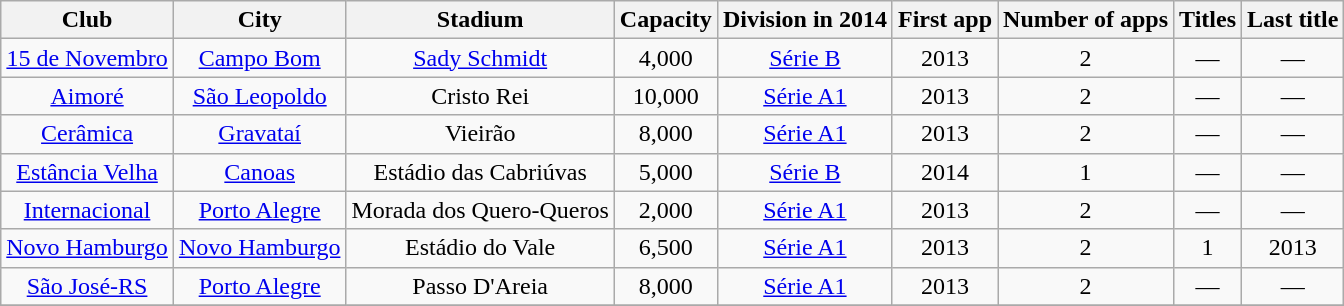<table class="wikitable sortable" style="text-align:center">
<tr>
<th>Club</th>
<th>City</th>
<th>Stadium</th>
<th>Capacity</th>
<th>Division in 2014</th>
<th>First app</th>
<th>Number of apps</th>
<th>Titles</th>
<th>Last title</th>
</tr>
<tr>
<td><a href='#'>15 de Novembro</a></td>
<td><a href='#'>Campo Bom</a></td>
<td><a href='#'>Sady Schmidt</a></td>
<td>4,000</td>
<td><a href='#'>Série B</a></td>
<td>2013</td>
<td>2</td>
<td>—</td>
<td>—</td>
</tr>
<tr>
<td><a href='#'>Aimoré</a></td>
<td><a href='#'>São Leopoldo</a></td>
<td>Cristo Rei</td>
<td>10,000</td>
<td><a href='#'>Série A1</a></td>
<td>2013</td>
<td>2</td>
<td>—</td>
<td>—</td>
</tr>
<tr>
<td><a href='#'>Cerâmica</a></td>
<td><a href='#'>Gravataí</a></td>
<td>Vieirão</td>
<td>8,000</td>
<td><a href='#'>Série A1</a></td>
<td>2013</td>
<td>2</td>
<td>—</td>
<td>—</td>
</tr>
<tr>
<td><a href='#'>Estância Velha</a></td>
<td><a href='#'>Canoas</a></td>
<td>Estádio das Cabriúvas</td>
<td>5,000</td>
<td><a href='#'>Série B</a></td>
<td>2014</td>
<td>1</td>
<td>—</td>
<td>—</td>
</tr>
<tr>
<td><a href='#'>Internacional</a></td>
<td><a href='#'>Porto Alegre</a></td>
<td>Morada dos Quero-Queros</td>
<td>2,000</td>
<td><a href='#'>Série A1</a></td>
<td>2013</td>
<td>2</td>
<td>—</td>
<td>—</td>
</tr>
<tr>
<td><a href='#'>Novo Hamburgo</a></td>
<td><a href='#'>Novo Hamburgo</a></td>
<td>Estádio do Vale</td>
<td>6,500</td>
<td><a href='#'>Série A1</a></td>
<td>2013</td>
<td>2</td>
<td>1</td>
<td>2013</td>
</tr>
<tr>
<td><a href='#'>São José-RS</a></td>
<td><a href='#'>Porto Alegre</a></td>
<td>Passo D'Areia</td>
<td>8,000</td>
<td><a href='#'>Série A1</a></td>
<td>2013</td>
<td>2</td>
<td>—</td>
<td>—</td>
</tr>
<tr>
</tr>
</table>
